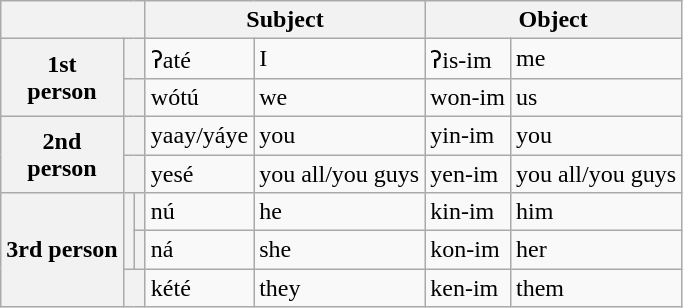<table class="wikitable">
<tr>
<th colspan="3"></th>
<th colspan="2">Subject</th>
<th colspan="2">Object</th>
</tr>
<tr>
<th rowspan="2">1st<br>person</th>
<th colspan="2"></th>
<td>ʔaté</td>
<td>I</td>
<td>ʔis-im</td>
<td>me</td>
</tr>
<tr>
<th colspan="2"></th>
<td>wótú</td>
<td>we</td>
<td>won-im</td>
<td>us</td>
</tr>
<tr>
<th rowspan="2">2nd<br>person</th>
<th colspan="2"></th>
<td>yaay/yáye</td>
<td>you</td>
<td>yin-im</td>
<td>you</td>
</tr>
<tr>
<th colspan="2"></th>
<td>yesé</td>
<td>you all/you guys</td>
<td>yen-im</td>
<td>you all/you guys</td>
</tr>
<tr>
<th rowspan="3">3rd person</th>
<th rowspan="2"></th>
<th></th>
<td>nú</td>
<td>he</td>
<td>kin-im</td>
<td>him</td>
</tr>
<tr>
<th></th>
<td>ná</td>
<td>she</td>
<td>kon-im</td>
<td>her</td>
</tr>
<tr>
<th colspan="2"></th>
<td>kété</td>
<td>they</td>
<td>ken-im</td>
<td>them</td>
</tr>
</table>
